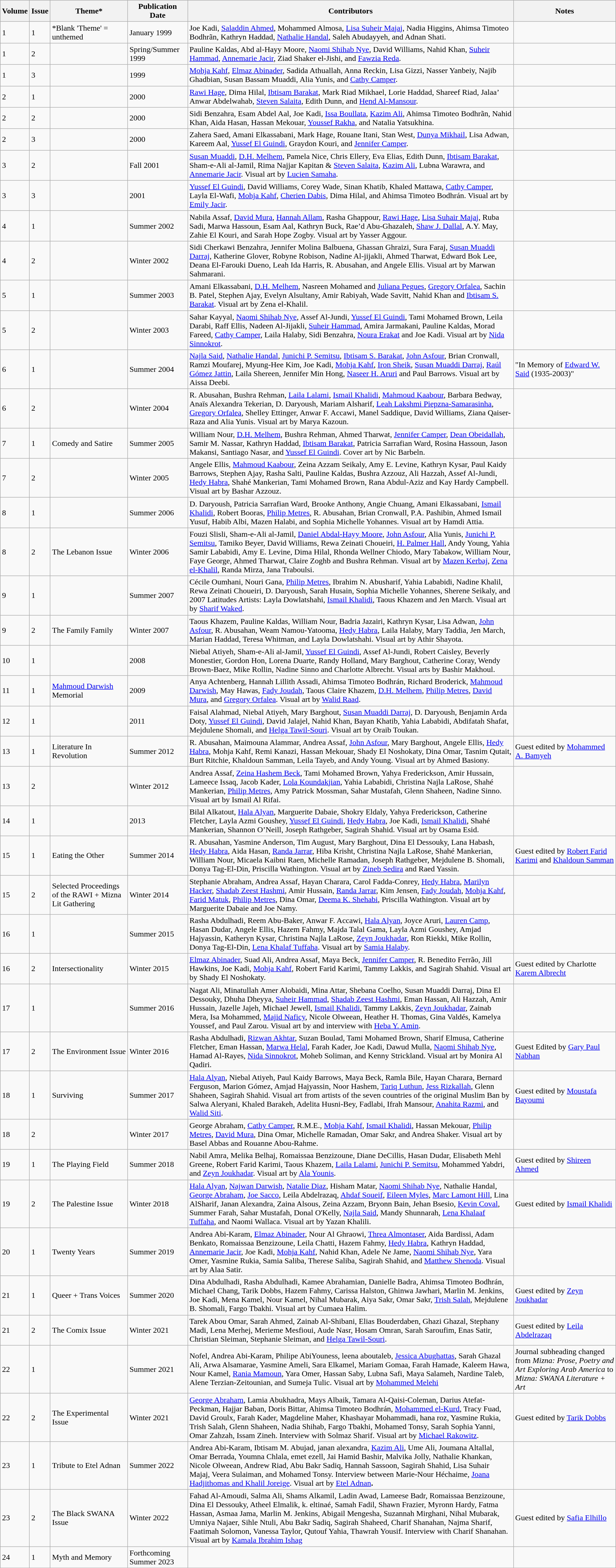<table class="wikitable mw-collapsible mw-collapsed">
<tr>
<th>Volume</th>
<th>Issue</th>
<th>Theme*</th>
<th>Publication Date</th>
<th>Contributors</th>
<th>Notes</th>
</tr>
<tr>
<td>1</td>
<td>1</td>
<td>*Blank 'Theme' = unthemed</td>
<td>January 1999</td>
<td>Joe Kadi, <a href='#'>Saladdin Ahmed</a>, Mohammed Almosa, <a href='#'>Lisa Suheir Majaj</a>, Nadia Higgins, Ahimsa Timoteo Bodhrãn, Kathryn Haddad, <a href='#'>Nathalie Handal</a>, Saleh Abudayyeh, and Adnan Shati.</td>
<td></td>
</tr>
<tr>
<td>1</td>
<td>2</td>
<td></td>
<td>Spring/Summer 1999</td>
<td>Pauline Kaldas, Abd al-Hayy Moore, <a href='#'>Naomi Shihab Nye</a>, David Williams, Nahid Khan, <a href='#'>Suheir Hammad</a>, <a href='#'>Annemarie Jacir</a>, Ziad Shaker el-Jishi, and <a href='#'>Fawzia Reda</a>.</td>
<td></td>
</tr>
<tr>
<td>1</td>
<td>3</td>
<td></td>
<td>1999</td>
<td><a href='#'>Mohja Kahf</a>, <a href='#'>Elmaz Abinader</a>, Sadida Athuallah, Anna Reckin, Lisa Gizzi, Nasser Yanbeiy, Najib Ghadbian, Susan Bassam Muaddi, Alia Yunis, and <a href='#'>Cathy Camper</a>.</td>
<td></td>
</tr>
<tr>
<td>2</td>
<td>1</td>
<td></td>
<td>2000</td>
<td><a href='#'>Rawi Hage</a>, Dima Hilal, <a href='#'>Ibtisam Barakat</a>, Mark Riad Mikhael, Lorie Haddad, Shareef Riad, Jalaa’ Anwar Abdelwahab, <a href='#'>Steven Salaita</a>, Edith Dunn, and <a href='#'>Hend Al-Mansour</a>.</td>
<td></td>
</tr>
<tr>
<td>2</td>
<td>2</td>
<td></td>
<td>2000</td>
<td>Sidi Benzahra, Esam Abdel Aal, Joe Kadi, <a href='#'>Issa Boullata</a>, <a href='#'>Kazim Ali</a>, Ahimsa Timoteo Bodhrãn, Nahid Khan, Aida Hasan, Hassan Mekouar, <a href='#'>Youssef Rakha</a>, and Natalia Yatsukhina.</td>
<td></td>
</tr>
<tr>
<td>2</td>
<td>3</td>
<td></td>
<td>2000</td>
<td>Zahera Saed, Amani Elkassabani, Mark Hage, Rouane Itani, Stan West, <a href='#'>Dunya Mikhail</a>, Lisa Adwan, Kareem Aal, <a href='#'>Yussef El Guindi</a>, Graydon Kouri, and <a href='#'>Jennifer Camper</a>.</td>
<td></td>
</tr>
<tr>
<td>3</td>
<td>2</td>
<td></td>
<td>Fall 2001</td>
<td><a href='#'>Susan Muaddi</a>, <a href='#'>D.H. Melhem</a>, Pamela Nice, Chris Ellery, Eva Elias, Edith Dunn, <a href='#'>Ibtisam Barakat</a>, Sham-e-Ali al-Jamil, Rima Najjar Kapitan & <a href='#'>Steven Salaita</a>, <a href='#'>Kazim Ali</a>, Lubna Warawra, and <a href='#'>Annemarie Jacir</a>. Visual art by <a href='#'>Lucien Samaha</a>.</td>
<td></td>
</tr>
<tr>
<td>3</td>
<td>3</td>
<td></td>
<td>2001</td>
<td><a href='#'>Yussef El Guindi</a>, David Williams, Corey Wade, Sinan Khatib, Khaled Mattawa, <a href='#'>Cathy Camper</a>, Layla El-Wafi, <a href='#'>Mohja Kahf</a>, <a href='#'>Cherien Dabis</a>, Dima Hilal, and Ahimsa Timoteo Bodhrán. Visual art by <a href='#'>Emily Jacir</a>.</td>
<td></td>
</tr>
<tr>
<td>4</td>
<td>1</td>
<td></td>
<td>Summer 2002</td>
<td>Nabila Assaf, <a href='#'>David Mura</a>, <a href='#'>Hannah Allam</a>, Rasha Ghappour, <a href='#'>Rawi Hage</a>, <a href='#'>Lisa Suhair Majaj</a>, Ruba Sadi, Marwa Hassoun, Esam Aal, Kathryn Buck, Rae’d Abu-Ghazaleh, <a href='#'>Shaw J. Dallal</a>, A.Y. May, Zahie El Kouri, and Sarah Hope Zogby. Visual art by Yasser Aggour.</td>
<td></td>
</tr>
<tr>
<td>4</td>
<td>2</td>
<td></td>
<td>Winter 2002</td>
<td>Sidi Cherkawi Benzahra, Jennifer Molina Balbuena, Ghassan Ghraizi, Sura Faraj, <a href='#'>Susan Muaddi Darraj</a>, Katherine Glover, Robyne Robison, Nadine Al-jijakli, Ahmed Tharwat, Edward Bok Lee, Deana El-Farouki Dueno, Leah Ida Harris, R. Abusahan, and Angele Ellis. Visual art by Marwan Sahmarani.</td>
<td></td>
</tr>
<tr>
<td>5</td>
<td>1</td>
<td></td>
<td>Summer 2003</td>
<td>Amani Elkassabani, <a href='#'>D.H. Melhem</a>, Nasreen Mohamed and <a href='#'>Juliana Pegues</a>, <a href='#'>Gregory Orfalea</a>, Sachin B. Patel, Stephen Ajay, Evelyn Alsultany, Amir Rabiyah, Wade Savitt, Nahid Khan and <a href='#'>Ibtisam S. Barakat</a>. Visual art by Zena el-Khalil.</td>
<td></td>
</tr>
<tr>
<td>5</td>
<td>2</td>
<td></td>
<td>Winter 2003</td>
<td>Sahar Kayyal, <a href='#'>Naomi Shihab Nye</a>, Assef Al-Jundi, <a href='#'>Yussef El Guindi</a>, Tami Mohamed Brown, Leila Darabi, Raff Ellis, Nadeen Al-Jijakli, <a href='#'>Suheir Hammad</a>, Amira Jarmakani, Pauline Kaldas, Morad Fareed, <a href='#'>Cathy Camper</a>, Laila Halaby, Sidi Benzahra, <a href='#'>Noura Erakat</a> and Joe Kadi. Visual art by <a href='#'>Nida Sinnokrot</a>.</td>
<td></td>
</tr>
<tr>
<td>6</td>
<td>1</td>
<td></td>
<td>Summer 2004</td>
<td><a href='#'>Najla Said</a>, <a href='#'>Nathalie Handal</a>, <a href='#'>Junichi P. Semitsu</a>, <a href='#'>Ibtisam S. Barakat</a>, <a href='#'>John Asfour</a>, Brian Cronwall, Ramzi Moufarej, Myung-Hee Kim, Joe Kadi, <a href='#'>Mohja Kahf</a>, <a href='#'>Iron Sheik</a>, <a href='#'>Susan Muaddi Darraj</a>, <a href='#'>Raúl Gómez Jattin</a>, Laila Shereen, Jennifer Min Hong, <a href='#'>Naseer H. Aruri</a> and Paul Barrows. Visual art by Aissa Deebi.</td>
<td>"In Memory of <a href='#'>Edward W. Said</a> (1935-2003)"</td>
</tr>
<tr>
<td>6</td>
<td>2</td>
<td></td>
<td>Winter 2004</td>
<td>R. Abusahan, Bushra Rehman, <a href='#'>Laila Lalami</a>, <a href='#'>Ismail Khalidi</a>, <a href='#'>Mahmoud Kaabour</a>, Barbara Bedway, Anaïs Alexandra Tekerian, D. Daryoush, Mariam Alsharif, <a href='#'>Leah Lakshmi Piepzna-Samarasinha</a>, <a href='#'>Gregory Orfalea</a>, Shelley Ettinger, Anwar F. Accawi, Manel Saddique, David Williams, Ziana Qaiser-Raza and Alia Yunis. Visual art by Marya Kazoun.</td>
<td></td>
</tr>
<tr>
<td>7</td>
<td>1</td>
<td>Comedy and Satire</td>
<td>Summer 2005</td>
<td>William Nour, <a href='#'>D.H. Melhem</a>, Bushra Rehman, Ahmed Tharwat, <a href='#'>Jennifer Camper</a>, <a href='#'>Dean Obeidallah</a>, Samir M. Nassar, Kathryn Haddad, <a href='#'>Ibtisam Barakat</a>, Patricia Sarrafian Ward, Rosina Hassoun, Jason Makansi, Santiago Nasar, and <a href='#'>Yussef El Guindi</a>. Cover art by Nic Barbeln.</td>
<td></td>
</tr>
<tr>
<td>7</td>
<td>2</td>
<td></td>
<td>Winter 2005</td>
<td>Angele Ellis, <a href='#'>Mahmoud Kaabour</a>, Zeina Azzam Seikaly, Amy E. Levine, Kathryn Kysar, Paul Kaidy Barrows, Stephen Ajay, Rasha Salti, Pauline Kaldas, Bushra Azzouz, Ali Hazzah, Assef Al-Jundi, <a href='#'>Hedy Habra</a>, Shahé Mankerian, Tami Mohamed Brown, Rana Abdul-Aziz and Kay Hardy Campbell. Visual art by Bashar Azzouz.</td>
<td></td>
</tr>
<tr>
<td>8</td>
<td>1</td>
<td></td>
<td>Summer 2006</td>
<td>D. Daryoush, Patricia Sarrafian Ward, Brooke Anthony, Angie Chuang, Amani Elkassabani, <a href='#'>Ismail Khalidi</a>, Robert Booras, <a href='#'>Philip Metres</a>, R. Abusahan, Brian Cronwall, P.A. Pashibin, Ahmed Ismail Yusuf, Habib Albi, Mazen Halabi, and Sophia Michelle Yohannes. Visual art by Hamdi Attia.</td>
<td></td>
</tr>
<tr>
<td>8</td>
<td>2</td>
<td>The Lebanon Issue</td>
<td>Winter 2006</td>
<td>Fouzi Slisli, Sham-e-Ali al-Jamil, <a href='#'>Daniel Abdal-Hayy Moore</a>, <a href='#'>John Asfour</a>, Alia Yunis, <a href='#'>Junichi P. Semitsu</a>, Tamiko Beyer, David Williams, Rewa Zeinati Choueiri, <a href='#'>H. Palmer Hall</a>, Andy Young, Yahia Samir Lababidi, Amy E. Levine, Dima Hilal, Rhonda Wellner Chiodo, Mary Tabakow, William Nour, Faye George, Ahmed Tharwat, Claire Zoghb and Bushra Rehman. Visual art by <a href='#'>Mazen Kerbaj</a>, <a href='#'>Zena el-Khalil</a>, Randa Mirza, Jana Traboulsi.</td>
<td></td>
</tr>
<tr>
<td>9</td>
<td>1</td>
<td></td>
<td>Summer 2007</td>
<td>Cécile Oumhani, Nouri Gana, <a href='#'>Philip Metres</a>, Ibrahim N. Abusharif, Yahia Lababidi, Nadine Khalil, Rewa Zeinati Choueiri, D. Daryoush, Sarah Husain, Sophia Michelle Yohannes, Sherene Seikaly, and 2007 Latitudes Artists: Layla Dowlatshahi, <a href='#'>Ismail Khalidi</a>, Taous Khazem and Jen March. Visual art by <a href='#'>Sharif Waked</a>.</td>
<td></td>
</tr>
<tr>
<td>9</td>
<td>2</td>
<td>The Family Family</td>
<td>Winter 2007</td>
<td>Taous Khazem, Pauline Kaldas, William Nour, Badria Jazairi, Kathryn Kysar, Lisa Adwan, <a href='#'>John Asfour</a>, R. Abusahan, Weam Namou-Yatooma, <a href='#'>Hedy Habra</a>, Laila Halaby, Mary Taddia, Jen March, Marian Haddad, Teresa Whitman, and Layla Dowlatshahi. Visual art by Athir Shayota.</td>
<td></td>
</tr>
<tr>
<td>10</td>
<td>1</td>
<td></td>
<td>2008</td>
<td>Niebal Atiyeh, Sham-e-Ali al-Jamil, <a href='#'>Yussef El Guindi</a>, Assef Al-Jundi, Robert Caisley, Beverly Monestier, Gordon Hon, Lorena Duarte, Randy Holland, Mary Barghout, Catherine Coray, Wendy Brown-Baez, Mike Rollin, Nadine Sinno and Charlotte Albrecht. Visual arts by Bashir Makhoul.</td>
<td></td>
</tr>
<tr>
<td>11</td>
<td>1</td>
<td><a href='#'>Mahmoud Darwish</a> Memorial</td>
<td>2009</td>
<td>Anya Achtenberg, Hannah Lillith Assadi, Ahimsa Timoteo Bodhrán, Richard Broderick, <a href='#'>Mahmoud Darwish</a>, May Hawas, <a href='#'>Fady Joudah</a>, Taous Claire Khazem, <a href='#'>D.H. Melhem</a>, <a href='#'>Philip Metres</a>, <a href='#'>David Mura</a>, and <a href='#'>Gregory Orfalea</a>. Visual art by <a href='#'>Walid Raad</a>.</td>
<td></td>
</tr>
<tr>
<td>12</td>
<td>1</td>
<td></td>
<td>2011</td>
<td>Faisal Alahmad, Niebal Atiyeh, Mary Barghout, <a href='#'>Susan Muaddi Darraj</a>, D. Daryoush, Benjamin Arda Doty, <a href='#'>Yussef El Guindi</a>, David Jalajel, Nahid Khan, Bayan Khatib, Yahia Lababidi, Abdifatah Shafat, Mejdulene Shomali, and <a href='#'>Helga Tawil-Souri</a>. Visual art by Oraib Toukan.</td>
<td></td>
</tr>
<tr>
<td>13</td>
<td>1</td>
<td>Literature In Revolution</td>
<td>Summer 2012</td>
<td>R. Abusahan, Maimouna Alammar, Andrea Assaf, <a href='#'>John Asfour</a>, Mary Barghout, Angele Ellis, <a href='#'>Hedy Habra</a>, Mohja Kahf, Remi Kanazi, Hassan Mekouar, Shady El Noshokaty, Dina Omar, Tasnim Qutait, Burt Ritchie, Khaldoun Samman, Leila Tayeb, and Andy Young. Visual art by Ahmed Basiony.</td>
<td>Guest edited by <a href='#'>Mohammed A. Bamyeh</a></td>
</tr>
<tr>
<td>13</td>
<td>2</td>
<td></td>
<td>Winter 2012</td>
<td>Andrea Assaf, <a href='#'>Zeina Hashem Beck</a>, Tami Mohamed Brown, Yahya Frederickson, Amir Hussain, Lameece Issaq, Jacob Kader, <a href='#'>Lola Koundakjian</a>, Yahia Lababidi, Christina Najla LaRose, Shahé Mankerian, <a href='#'>Philip Metres</a>, Amy Patrick Mossman, Sahar Mustafah, Glenn Shaheen, Nadine Sinno. Visual art by Ismail Al Rifai.</td>
<td></td>
</tr>
<tr>
<td>14</td>
<td>1</td>
<td></td>
<td>2013</td>
<td>Bilal Alkatout, <a href='#'>Hala Alyan</a>, Marguerite Dabaie, Shokry Eldaly, Yahya Frederickson, Catherine Fletcher, Layla Azmi Goushey, <a href='#'>Yussef El Guindi</a>, <a href='#'>Hedy Habra</a>, Joe Kadi, <a href='#'>Ismail Khalidi</a>, Shahé Mankerian, Shannon O’Neill, Joseph Rathgeber, Sagirah Shahid. Visual art by Osama Esid.</td>
<td></td>
</tr>
<tr>
<td>15</td>
<td>1</td>
<td>Eating the Other</td>
<td>Summer 2014</td>
<td>R. Abusahan, Yasmine Anderson, Tim August, Mary Barghout, Dina El Dessouky, Lana Habash, <a href='#'>Hedy Habra</a>, Aida Hasan, <a href='#'>Randa Jarrar</a>, Hiba Krisht, Christina Najla LaRose, Shahé Mankerian, William Nour, Micaela Kaibni Raen, Michelle Ramadan, Joseph Rathgeber, Mejdulene B. Shomali, Donya Tag-El-Din, Priscilla Wathington. Visual art by <a href='#'>Zineb Sedira</a> and Raed Yassin.</td>
<td>Guest edited by <a href='#'>Robert Farid Karimi</a> and <a href='#'>Khaldoun Samman</a></td>
</tr>
<tr>
<td>15</td>
<td>2</td>
<td>Selected Proceedings of the RAWI + Mizna Lit Gathering</td>
<td>Winter 2014</td>
<td>Stephanie Abraham, Andrea Assaf, Hayan Charara, Carol Fadda-Conrey, <a href='#'>Hedy Habra</a>, <a href='#'>Marilyn Hacker</a>, <a href='#'>Shadab Zeest Hashmi</a>, Amir Hussain, <a href='#'>Randa Jarrar</a>, Kim Jensen, <a href='#'>Fady Joudah</a>, <a href='#'>Mohja Kahf</a>, <a href='#'>Farid Matuk</a>, <a href='#'>Philip Metres</a>, Dina Omar, <a href='#'>Deema K. Shehabi</a>, Priscilla Wathington. Visual art by Marguerite Dabaie and Joe Namy.</td>
<td></td>
</tr>
<tr>
<td>16</td>
<td>1</td>
<td></td>
<td>Summer 2015</td>
<td>Rasha Abdulhadi, Reem Abu-Baker, Anwar F. Accawi, <a href='#'>Hala Alyan</a>, Joyce Aruri, <a href='#'>Lauren Camp</a>, Hasan Dudar, Angele Ellis, Hazem Fahmy, Majda Talal Gama, Layla Azmi Goushey, Amjad Hajyassin, Katheryn Kysar, Christina Najla LaRose, <a href='#'>Zeyn Joukhadar</a>, Ron Riekki, Mike Rollin, Donya Tag-El-Din, <a href='#'>Lena Khalaf Tuffaha</a>. Visual art by <a href='#'>Samia Halaby</a>.</td>
<td></td>
</tr>
<tr>
<td>16</td>
<td>2</td>
<td>Intersectionality</td>
<td>Winter 2015</td>
<td><a href='#'>Elmaz Abinader</a>, Suad Ali, Andrea Assaf, Maya Beck, <a href='#'>Jennifer Camper</a>, R. Benedito Ferrão, Jill Hawkins, Joe Kadi, <a href='#'>Mohja Kahf</a>, Robert Farid Karimi, Tammy Lakkis, and Sagirah Shahid. Visual art by Shady El Noshokaty.</td>
<td>Guest edited by Charlotte <a href='#'>Karem Albrecht</a></td>
</tr>
<tr>
<td>17</td>
<td>1</td>
<td></td>
<td>Summer 2016</td>
<td>Nagat Ali, Minatullah Amer Alobaidi, Mina Attar, Shebana Coelho, Susan Muaddi Darraj, Dina El Dessouky, Dhuha Dheyya, <a href='#'>Suheir Hammad</a>, <a href='#'>Shadab Zeest Hashmi</a>, Eman Hassan, Ali Hazzah, Amir Hussain, Jazelle Jajeh, Michael Jewell, <a href='#'>Ismail Khalidi</a>, Tammy Lakkis, <a href='#'>Zeyn Joukhadar</a>, Zainab Mera, Isa Mohammed, <a href='#'>Majid Naficy</a>, Nicole Olweean, Heather H. Thomas, Gina Valdés, Kamelya Youssef, and Paul Zarou. Visual art by and interview with <a href='#'>Heba Y. Amin</a>.</td>
<td></td>
</tr>
<tr>
<td>17</td>
<td>2</td>
<td>The Environment Issue</td>
<td>Winter 2016</td>
<td>Rasha Abdulhadi, <a href='#'>Rizwan Akhtar</a>, Suzan Boulad, Tami Mohamed Brown, Sharif Elmusa, Catherine Fletcher, Eman Hassan, <a href='#'>Marwa Helal</a>, Farah Kader, Joe Kadi, Dawud Mulla, <a href='#'>Naomi Shihab Nye</a>, Hamad Al-Rayes, <a href='#'>Nida Sinnokrot</a>, Moheb Soliman, and Kenny Strickland. Visual art by Monira Al Qadiri.</td>
<td>Guest Edited by <a href='#'>Gary Paul Nabhan</a></td>
</tr>
<tr>
<td>18</td>
<td>1</td>
<td>Surviving</td>
<td>Summer 2017</td>
<td><a href='#'>Hala Alyan</a>, Niebal Atiyeh, Paul Kaidy Barrows, Maya Beck, Ramla Bile, Hayan Charara, Bernard Ferguson, Marion Gómez, Amjad Hajyassin, Noor Hashem, <a href='#'>Tariq Luthun</a>, <a href='#'>Jess Rizkallah</a>, Glenn Shaheen, Sagirah Shahid. Visual art from artists of the seven countries of the original Muslim Ban by Salwa Aleryani, Khaled Barakeh, Adelita Husni-Bey, Fadlabi, Ifrah Mansour, <a href='#'>Anahita Razmi</a>, and <a href='#'>Walid Siti</a>.</td>
<td>Guest edited by <a href='#'>Moustafa Bayoumi</a></td>
</tr>
<tr>
<td>18</td>
<td>2</td>
<td></td>
<td>Winter 2017</td>
<td>George Abraham, <a href='#'>Cathy Camper</a>, R.M.E., <a href='#'>Mohja Kahf</a>, <a href='#'>Ismail Khalidi</a>, Hassan Mekouar, <a href='#'>Philip Metres</a>, <a href='#'>David Mura</a>, Dina Omar, Michelle Ramadan, Omar Sakr, and Andrea Shaker. Visual art by Basel Abbas and Rouanne Abou-Rahme.</td>
<td></td>
</tr>
<tr>
<td>19</td>
<td>1</td>
<td>The Playing Field</td>
<td>Summer 2018</td>
<td>Nabil Amra, Melika Belhaj, Romaissaa Benzizoune, Diane DeCillis, Hasan Dudar, Elisabeth Mehl Greene, Robert Farid Karimi, Taous Khazem, <a href='#'>Laila Lalami</a>, <a href='#'>Junichi P. Semitsu</a>, Mohammed Yabdri, and <a href='#'>Zeyn Joukhadar</a>. Visual art by <a href='#'>Ala Younis</a>.</td>
<td>Guest edited by <a href='#'>Shireen Ahmed</a></td>
</tr>
<tr>
<td>19</td>
<td>2</td>
<td>The Palestine Issue</td>
<td>Winter 2018</td>
<td><a href='#'>Hala Alyan</a>, <a href='#'>Najwan Darwish</a>, <a href='#'>Natalie Diaz</a>, Hisham Matar, <a href='#'>Naomi Shihab Nye</a>, Nathalie Handal, <a href='#'>George Abraham</a>, <a href='#'>Joe Sacco</a>, Leila Abdelrazaq, <a href='#'>Ahdaf Soueif</a>, <a href='#'>Eileen Myles</a>, <a href='#'>Marc Lamont Hill</a>, Lina AlSharif, Janan Alexandra, Zaina Alsous, Zeina Azzam, Bryonn Bain, Jehan Bsesio, <a href='#'>Kevin Coval</a>, Summer Farah, Sahar Mustafah, Donal O'Kelly, <a href='#'>Najla Said</a>, Mandy Shunnarah, <a href='#'>Lena Khalaaf Tuffaha</a>, and Naomi Wallaca. Visual art by Yazan Khalili.</td>
<td>Guest edited by <a href='#'>Ismail Khalidi</a></td>
</tr>
<tr>
<td>20</td>
<td>1</td>
<td>Twenty Years</td>
<td>Summer 2019</td>
<td>Andrea Abi-Karam, <a href='#'>Elmaz Abinader</a>, Nour Al Ghraowi, <a href='#'>Threa Almontaser</a>, Aida Bardissi, Adam Benkato, Romaissaa Benzizoune, Leila Chatti, Hazem Fahmy, <a href='#'>Hedy Habra</a>, Kathryn Haddad, <a href='#'>Annemarie Jacir</a>, Joe Kadi, <a href='#'>Mohja Kahf</a>, Nahid Khan, Adele Ne Jame, <a href='#'>Naomi Shihab Nye</a>, Yara Omer, Yasmine Rukia, Samia Saliba, Therese Saliba, Sagirah Shahid, and <a href='#'>Matthew Shenoda</a>. Visual art by Alaa Satir.</td>
<td></td>
</tr>
<tr>
<td>21</td>
<td>1</td>
<td>Queer + Trans Voices</td>
<td>Summer 2020</td>
<td>Dina Abdulhadi, Rasha Abdulhadi, Kamee Abrahamian, Danielle Badra, Ahimsa Timoteo Bodhrán, Michael Chang, Tarik Dobbs, Hazem Fahmy, Carissa Halston, Ghinwa Jawhari, Marlin M. Jenkins, Joe Kadi, Mena Kamel, Nour Kamel, Nihal Mubarak, Aiya Sakr, Omar Sakr, <a href='#'>Trish Salah</a>, Mejdulene B. Shomali, Fargo Tbakhi. Visual art by Cumaea Halim.</td>
<td>Guest edited by <a href='#'>Zeyn Joukhadar</a></td>
</tr>
<tr>
<td>21</td>
<td>2</td>
<td>The Comix Issue</td>
<td>Winter 2021</td>
<td>Tarek Abou Omar, Sarah Ahmed, Zainab Al-Shibani, Elias Bouderdaben, Ghazi Ghazal, Stephany Madi, Lena Merhej, Merieme Mesfioui, Aude Nasr, Hosam Omran, Sarah Saroufim, Enas Satir, Christian Sleiman, Stephanie Sleiman, and <a href='#'>Helga Tawil-Souri</a>.</td>
<td>Guest edited by <a href='#'>Leila Abdelrazaq</a></td>
</tr>
<tr>
<td>22</td>
<td>1</td>
<td></td>
<td>Summer 2021</td>
<td>Nofel, Andrea Abi-Karam, Philipe AbiYouness, leena aboutaleb, <a href='#'>Jessica Abughattas</a>, Sarah Ghazal Ali, Arwa Alsamarae, Yasmine Ameli, Sara Elkamel, Mariam Gomaa, Farah Hamade, Kaleem Hawa, Nour Kamel, <a href='#'>Rania Mamoun</a>, Yara Omer, Hassan Saby, Lubna Safi, Maya Salameh, Nardine Taleb, Alene Terzian-Zeitounian, and Sumeja Tulic. Visual art by <a href='#'>Mohammed Melehi</a></td>
<td>Journal subheading changed from <em>Mizna: Prose, Poetry and Art Exploring Arab America</em> to <em>Mizna: SWANA Literature + Art</em></td>
</tr>
<tr>
<td>22</td>
<td>2</td>
<td>The Experimental Issue</td>
<td>Winter 2021</td>
<td><a href='#'>George Abraham</a>, Lamia Abukhadra, Mays Albaik, Tamara Al-Qaisi-Coleman, Darius Atefat-Peckman, Hajjar Baban, Doris Bittar, Ahimsa Timoteo Bodhrán, <a href='#'>Mohammed el-Kurd</a>, Tracy Fuad, David Groulx, Farah Kader, Magdeline Maher, Khashayar Mohammadi, hana roz, Yasmine Rukia, Trish Salah, Glenn Shaheen, Nadia Shihab, Fargo Tbakhi, Mohamed Tonsy, Sarah Sophia Yanni, Omar Zahzah, Issam Zineh. Interview with Solmaz Sharif. Visual art by <a href='#'>Michael Rakowitz</a>.</td>
<td>Guest edited by <a href='#'>Tarik Dobbs</a></td>
</tr>
<tr>
<td>23</td>
<td>1</td>
<td>Tribute to Etel Adnan</td>
<td>Summer 2022</td>
<td>Andrea Abi-Karam, Ibtisam M. Abujad, janan alexandra, <a href='#'>Kazim Ali</a>, Ume Ali, Joumana Altallal, Omar Berrada, Youmna Chlala, emet ezell, Jai Hamid Bashir, Malvika Jolly, Nathalie Khankan, Nicole Olweean, Andrew Riad, Abu Bakr Sadiq, Hannah Sassoon, Sagirah Shahid, Lisa Suhair Majaj, Veera Sulaiman, and Mohamed Tonsy. Interview between Marie-Nour Héchaime, <a href='#'>Joana Hadjithomas and Khalil Joreige</a>. Visual art by <a href='#'>Etel Adnan</a><strong>.</strong></td>
<td></td>
</tr>
<tr>
<td>23</td>
<td>2</td>
<td>The Black SWANA Issue</td>
<td>Winter 2022</td>
<td>Fahad Al-Amoudi, Salma Ali, Shams Alkamil, Ladin Awad, Lameese Badr, Romaissaa Benzizoune, Dina El Dessouky, Atheel Elmalik, k. eltinaé, Samah Fadil, Shawn Frazier, Myronn Hardy, Fatma Hassan, Asmaa Jama, Marlin M. Jenkins, Abigail Mengesha, Suzannah Mirghani, Nihal Mubarak, Umniya Najaer, Sihle Ntuli, Abu Bakr Sadiq, Sagirah Shaheed, Charif Shanahan, Najma Sharif, Faatimah Solomon, Vanessa Taylor, Qutouf Yahia, Thawrah Yousif. Interview with Charif Shanahan. Visual art by <a href='#'>Kamala Ibrahim Ishag</a></td>
<td>Guest edited by <a href='#'>Safia Elhillo</a></td>
</tr>
<tr>
<td>24</td>
<td>1</td>
<td>Myth and Memory</td>
<td>Forthcoming Summer 2023</td>
<td></td>
<td></td>
</tr>
</table>
